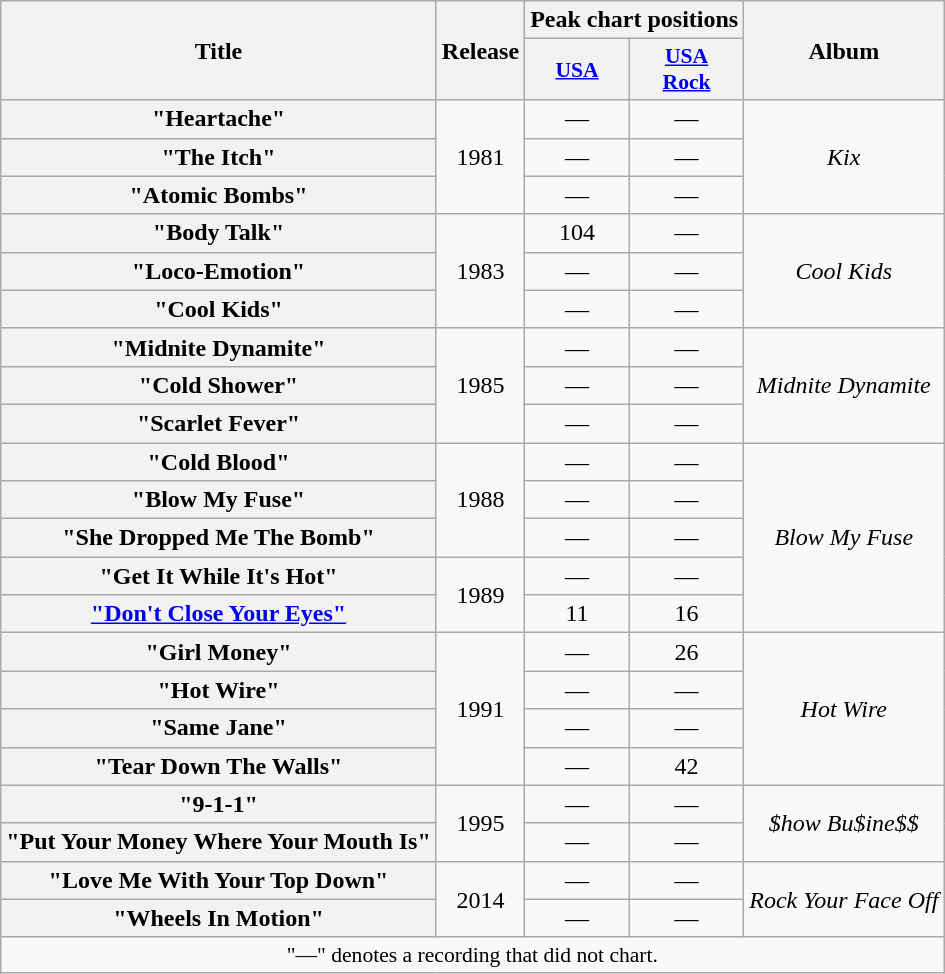<table class="wikitable plainrowheaders" style="text-align:center;">
<tr>
<th rowspan="2">Title</th>
<th rowspan="2">Release</th>
<th colspan="2">Peak chart positions</th>
<th rowspan="2">Album</th>
</tr>
<tr>
<th scope="col" style=font-size:90%;"><a href='#'>USA</a></th>
<th scope="col" style=font-size:90%;"><a href='#'>USA <br>Rock</a></th>
</tr>
<tr>
<th scope="row">"Heartache"</th>
<td rowspan="3">1981</td>
<td align="center">—</td>
<td align="center">—</td>
<td rowspan="3"><em>Kix</em></td>
</tr>
<tr>
<th scope="row">"The Itch"</th>
<td align="center">—</td>
<td align="center">—</td>
</tr>
<tr>
<th scope="row">"Atomic Bombs"</th>
<td align="center">—</td>
<td align="center">—</td>
</tr>
<tr>
<th scope="row">"Body Talk"</th>
<td rowspan="3">1983</td>
<td align="center">104</td>
<td align="center">—</td>
<td rowspan="3"><em>Cool Kids</em></td>
</tr>
<tr>
<th scope="row">"Loco-Emotion"</th>
<td align="center">—</td>
<td align="center">—</td>
</tr>
<tr>
<th scope="row">"Cool Kids"</th>
<td align="center">—</td>
<td align="center">—</td>
</tr>
<tr>
<th scope="row">"Midnite Dynamite"</th>
<td rowspan="3">1985</td>
<td align="center">—</td>
<td align="center">—</td>
<td rowspan="3"><em>Midnite Dynamite</em></td>
</tr>
<tr>
<th scope="row">"Cold Shower"</th>
<td align="center">—</td>
<td align="center">—</td>
</tr>
<tr>
<th scope="row">"Scarlet Fever"</th>
<td align="center">—</td>
<td align="center">—</td>
</tr>
<tr>
<th scope="row">"Cold Blood"</th>
<td rowspan="3">1988</td>
<td align="center">—</td>
<td align="center">—</td>
<td rowspan="5"><em>Blow My Fuse</em></td>
</tr>
<tr>
<th scope="row">"Blow My Fuse"</th>
<td align="center">—</td>
<td align="center">—</td>
</tr>
<tr>
<th scope="row">"She Dropped Me The Bomb"</th>
<td align="center">—</td>
<td align="center">—</td>
</tr>
<tr>
<th scope="row">"Get It While It's Hot"</th>
<td rowspan="2">1989</td>
<td align="center">—</td>
<td align="center">—</td>
</tr>
<tr>
<th scope="row"><a href='#'>"Don't Close Your Eyes"</a></th>
<td align="center">11</td>
<td align="center">16</td>
</tr>
<tr>
<th scope="row">"Girl Money"</th>
<td rowspan="4">1991</td>
<td align="center">—</td>
<td align="center">26</td>
<td rowspan="4"><em>Hot Wire</em></td>
</tr>
<tr>
<th scope="row">"Hot Wire"</th>
<td align="center">—</td>
<td align="center">—</td>
</tr>
<tr>
<th scope="row">"Same Jane"</th>
<td align="center">—</td>
<td align="center">—</td>
</tr>
<tr>
<th scope="row">"Tear Down The Walls"</th>
<td align="center">—</td>
<td align="center">42</td>
</tr>
<tr>
<th scope="row">"9-1-1"</th>
<td rowspan="2">1995</td>
<td align="center">—</td>
<td align="center">—</td>
<td rowspan="2"><em>$how Bu$ine$$</em></td>
</tr>
<tr>
<th scope="row">"Put Your Money Where Your Mouth Is"</th>
<td align="center">—</td>
<td align="center">—</td>
</tr>
<tr>
<th scope="row">"Love Me With Your Top Down"</th>
<td rowspan="2">2014</td>
<td align="center">—</td>
<td align="center">—</td>
<td rowspan="2"><em>Rock Your Face Off</em></td>
</tr>
<tr>
<th scope="row">"Wheels In Motion"</th>
<td align="center">—</td>
<td align="center">—</td>
</tr>
<tr>
<td colspan="5" align="center" style="font-size:90%">"—" denotes a recording that did not chart.</td>
</tr>
</table>
